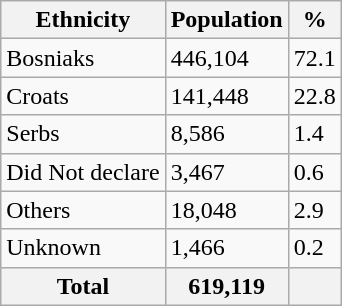<table class="wikitable">
<tr>
<th>Ethnicity</th>
<th>Population</th>
<th>%</th>
</tr>
<tr>
<td>Bosniaks</td>
<td>446,104</td>
<td>72.1</td>
</tr>
<tr>
<td>Croats</td>
<td>141,448</td>
<td>22.8</td>
</tr>
<tr>
<td>Serbs</td>
<td>8,586</td>
<td>1.4</td>
</tr>
<tr>
<td>Did Not declare</td>
<td>3,467</td>
<td>0.6</td>
</tr>
<tr>
<td>Others</td>
<td>18,048</td>
<td>2.9</td>
</tr>
<tr>
<td>Unknown</td>
<td>1,466</td>
<td>0.2</td>
</tr>
<tr>
<th>Total</th>
<th>619,119</th>
<th></th>
</tr>
</table>
